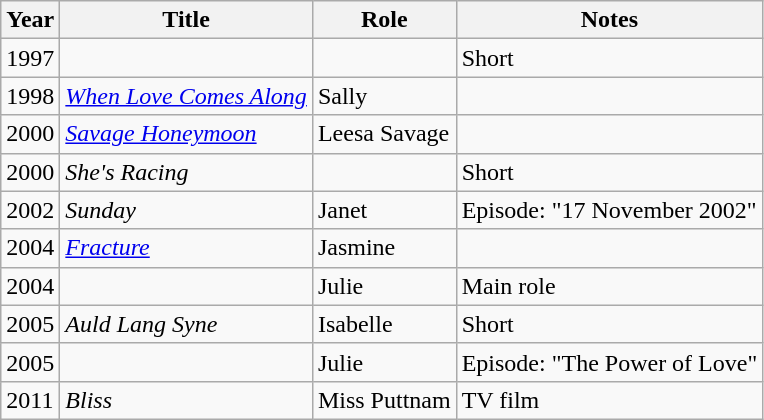<table class="wikitable sortable">
<tr>
<th>Year</th>
<th>Title</th>
<th>Role</th>
<th class="unsortable">Notes</th>
</tr>
<tr>
<td>1997</td>
<td><em></em></td>
<td></td>
<td>Short</td>
</tr>
<tr>
<td>1998</td>
<td><em><a href='#'>When Love Comes Along</a></em></td>
<td>Sally</td>
<td></td>
</tr>
<tr>
<td>2000</td>
<td><em><a href='#'>Savage Honeymoon</a></em></td>
<td>Leesa Savage</td>
<td></td>
</tr>
<tr>
<td>2000</td>
<td><em>She's Racing</em></td>
<td></td>
<td>Short</td>
</tr>
<tr>
<td>2002</td>
<td><em>Sunday</em></td>
<td>Janet</td>
<td>Episode: "17 November 2002"</td>
</tr>
<tr>
<td>2004</td>
<td><em><a href='#'>Fracture</a></em></td>
<td>Jasmine</td>
<td></td>
</tr>
<tr>
<td>2004</td>
<td><em></em></td>
<td>Julie</td>
<td>Main role</td>
</tr>
<tr>
<td>2005</td>
<td><em>Auld Lang Syne</em></td>
<td>Isabelle</td>
<td>Short</td>
</tr>
<tr>
<td>2005</td>
<td><em></em></td>
<td>Julie</td>
<td>Episode: "The Power of Love"</td>
</tr>
<tr>
<td>2011</td>
<td><em>Bliss</em></td>
<td>Miss Puttnam</td>
<td>TV film</td>
</tr>
</table>
